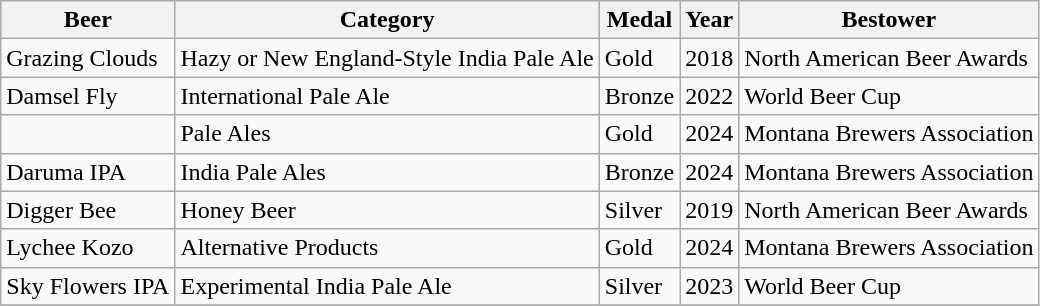<table class="wikitable">
<tr>
<th>Beer</th>
<th>Category</th>
<th>Medal</th>
<th>Year</th>
<th>Bestower</th>
</tr>
<tr>
<td>Grazing Clouds</td>
<td>Hazy or New England-Style India Pale Ale</td>
<td>Gold</td>
<td>2018</td>
<td>North American Beer Awards</td>
</tr>
<tr>
<td>Damsel Fly</td>
<td>International Pale Ale</td>
<td>Bronze</td>
<td>2022</td>
<td>World Beer Cup</td>
</tr>
<tr>
<td></td>
<td>Pale Ales</td>
<td>Gold</td>
<td>2024</td>
<td>Montana Brewers Association</td>
</tr>
<tr>
<td>Daruma IPA</td>
<td>India Pale Ales</td>
<td>Bronze</td>
<td>2024</td>
<td>Montana Brewers Association</td>
</tr>
<tr>
<td>Digger Bee</td>
<td>Honey Beer</td>
<td>Silver</td>
<td>2019</td>
<td>North American Beer Awards</td>
</tr>
<tr>
<td>Lychee Kozo</td>
<td>Alternative Products</td>
<td>Gold</td>
<td>2024</td>
<td>Montana Brewers Association</td>
</tr>
<tr>
<td>Sky Flowers IPA</td>
<td>Experimental India Pale Ale</td>
<td>Silver</td>
<td>2023</td>
<td>World Beer Cup</td>
</tr>
<tr>
</tr>
</table>
